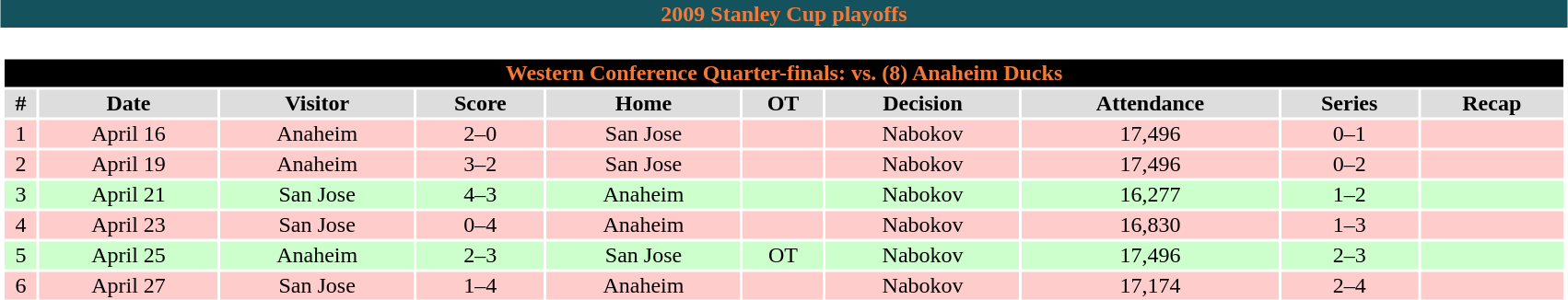<table class="toccolours" width=90% style="clear:both; margin:1.5em auto; text-align:center;">
<tr>
<th colspan=10 style="background:#14535D; color:#F47937;">2009 Stanley Cup playoffs</th>
</tr>
<tr>
<td colspan=10><br><table class="toccolours collapsible collapsed" width=100%>
<tr>
<th colspan=10; style="background:#000000; color:#F47937;">Western Conference Quarter-finals: vs. (8) Anaheim Ducks</th>
</tr>
<tr align="center"  bgcolor="#dddddd">
<td><strong>#</strong></td>
<td><strong>Date</strong></td>
<td><strong>Visitor</strong></td>
<td><strong>Score</strong></td>
<td><strong>Home</strong></td>
<td><strong>OT</strong></td>
<td><strong>Decision</strong></td>
<td><strong>Attendance</strong></td>
<td><strong>Series</strong></td>
<td><strong>Recap</strong></td>
</tr>
<tr align=center bgcolor="#ffcccc">
<td>1</td>
<td>April 16</td>
<td>Anaheim</td>
<td>2–0</td>
<td>San Jose</td>
<td></td>
<td>Nabokov</td>
<td>17,496</td>
<td>0–1</td>
<td></td>
</tr>
<tr align=center bgcolor="#ffcccc">
<td>2</td>
<td>April 19</td>
<td>Anaheim</td>
<td>3–2</td>
<td>San Jose</td>
<td></td>
<td>Nabokov</td>
<td>17,496</td>
<td>0–2</td>
<td></td>
</tr>
<tr align="center" bgcolor="#ccffcc">
<td>3</td>
<td>April 21</td>
<td>San Jose</td>
<td>4–3</td>
<td>Anaheim</td>
<td></td>
<td>Nabokov</td>
<td>16,277</td>
<td>1–2</td>
<td></td>
</tr>
<tr align="center" bgcolor="#ffcccc">
<td>4</td>
<td>April 23</td>
<td>San Jose</td>
<td>0–4</td>
<td>Anaheim</td>
<td></td>
<td>Nabokov</td>
<td>16,830</td>
<td>1–3</td>
<td></td>
</tr>
<tr align="center" bgcolor="#ccffcc">
<td>5</td>
<td>April 25</td>
<td>Anaheim</td>
<td>2–3</td>
<td>San Jose</td>
<td>OT</td>
<td>Nabokov</td>
<td>17,496</td>
<td>2–3</td>
<td></td>
</tr>
<tr align="center" bgcolor="#ffcccc">
<td>6</td>
<td>April 27</td>
<td>San Jose</td>
<td>1–4</td>
<td>Anaheim</td>
<td></td>
<td>Nabokov</td>
<td>17,174</td>
<td>2–4</td>
<td></td>
</tr>
</table>
</td>
</tr>
</table>
